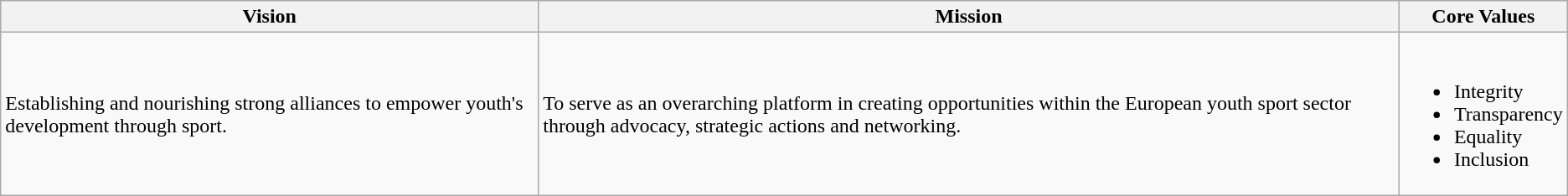<table class="wikitable">
<tr>
<th>Vision</th>
<th>Mission</th>
<th>Core Values</th>
</tr>
<tr>
<td>Establishing and nourishing strong alliances to empower youth's development through sport.</td>
<td>To serve as an overarching platform in creating opportunities within the European youth sport sector through advocacy, strategic actions and networking.</td>
<td><br><ul><li>Integrity</li><li>Transparency</li><li>Equality</li><li>Inclusion</li></ul></td>
</tr>
</table>
